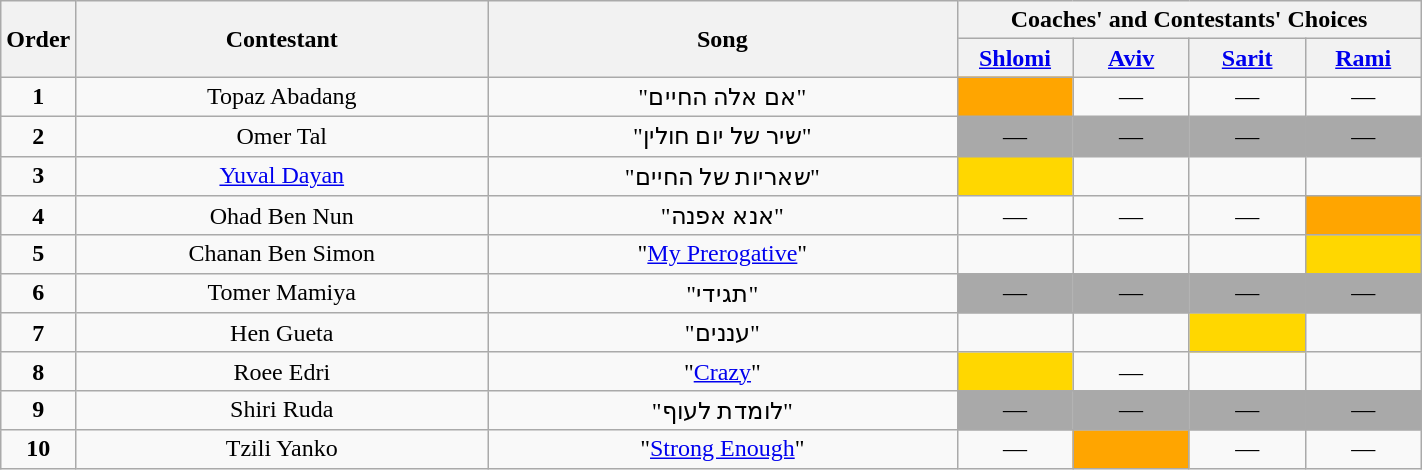<table class="wikitable" style="text-align: center; width:75%;">
<tr>
<th rowspan=2 width="05%">Order</th>
<th rowspan=2 width="29%">Contestant</th>
<th rowspan=2>Song</th>
<th colspan=4>Coaches' and Contestants' Choices</th>
</tr>
<tr>
<th style="width:70px;"><a href='#'>Shlomi</a></th>
<th style="width:70px;"><a href='#'>Aviv</a></th>
<th style="width:70px;"><a href='#'>Sarit</a></th>
<th style="width:70px;"><a href='#'>Rami</a></th>
</tr>
<tr>
<td align="center"><strong>1</strong></td>
<td>Topaz Abadang</td>
<td>"אם אלה החיים"</td>
<td style="background:orange;text-align:center;"></td>
<td align="center">—</td>
<td align="center">—</td>
<td align="center">—</td>
</tr>
<tr>
<td align="center"><strong>2</strong></td>
<td>Omer Tal</td>
<td>"שיר של יום חולין"</td>
<td style="background:darkgrey;text-align:center;">—</td>
<td style="background:darkgrey;text-align:center;">—</td>
<td style="background:darkgrey;text-align:center;">—</td>
<td style="background:darkgrey;text-align:center;">—</td>
</tr>
<tr>
<td align="center"><strong>3</strong></td>
<td><a href='#'>Yuval Dayan</a></td>
<td>"שאריות של החיים"</td>
<td style="background:gold;text-align:center;"></td>
<td style=";text-align:center;"></td>
<td style=";text-align:center;"></td>
<td style=";text-align:center;"></td>
</tr>
<tr>
<td align="center"><strong>4</strong></td>
<td>Ohad Ben Nun</td>
<td>"אנא אפנה"</td>
<td align="center">—</td>
<td align="center">—</td>
<td align="center">—</td>
<td style="background:orange;text-align:center;"></td>
</tr>
<tr>
<td align="center"><strong>5</strong></td>
<td>Chanan Ben Simon</td>
<td>"<a href='#'>My Prerogative</a>"</td>
<td style=";text-align:center;"></td>
<td style=";text-align:center;"></td>
<td style=";text-align:center;"></td>
<td style="background:gold;text-align:center;"></td>
</tr>
<tr>
<td align="center"><strong>6</strong></td>
<td>Tomer Mamiya</td>
<td>"תגידי"</td>
<td style="background:darkgrey;text-align:center;">—</td>
<td style="background:darkgrey;text-align:center;">—</td>
<td style="background:darkgrey;text-align:center;">—</td>
<td style="background:darkgrey;text-align:center;">—</td>
</tr>
<tr>
<td align="center"><strong>7</strong></td>
<td style="background:text-align:left;">Hen Gueta</td>
<td style="background:text-align:left;">"עננים"</td>
<td style=";text-align:center;"></td>
<td style=";text-align:center;"></td>
<td style="background:gold;text-align:center;"></td>
<td style=";text-align:center;"></td>
</tr>
<tr>
<td align="center"><strong>8</strong></td>
<td style="background:text-align:left;">Roee Edri</td>
<td style="background:text-align:left;">"<a href='#'>Crazy</a>"</td>
<td style="background:gold;text-align:center;"></td>
<td align="center">—</td>
<td style=";text-align:center;"></td>
<td style=";text-align:center;"></td>
</tr>
<tr>
<td align="center"><strong>9</strong></td>
<td>Shiri Ruda</td>
<td>"לומדת לעוף"</td>
<td style="background:darkgrey;text-align:center;">—</td>
<td style="background:darkgrey;text-align:center;">—</td>
<td style="background:darkgrey;text-align:center;">—</td>
<td style="background:darkgrey;text-align:center;">—</td>
</tr>
<tr>
<td align="center"><strong>10</strong></td>
<td>Tzili Yanko</td>
<td>"<a href='#'>Strong Enough</a>"</td>
<td align="center">—</td>
<td style="background:orange;text-align:center;"></td>
<td align="center">—</td>
<td align="center">—</td>
</tr>
</table>
